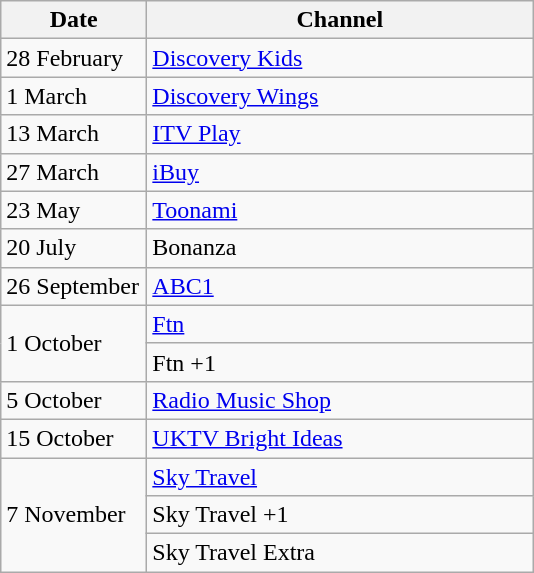<table class="wikitable">
<tr>
<th width=90>Date</th>
<th width=250>Channel</th>
</tr>
<tr>
<td>28 February</td>
<td><a href='#'>Discovery Kids</a></td>
</tr>
<tr>
<td>1 March</td>
<td><a href='#'>Discovery Wings</a></td>
</tr>
<tr>
<td>13 March</td>
<td><a href='#'>ITV Play</a></td>
</tr>
<tr>
<td>27 March</td>
<td><a href='#'>iBuy</a></td>
</tr>
<tr>
<td>23 May</td>
<td><a href='#'>Toonami</a></td>
</tr>
<tr>
<td>20 July</td>
<td>Bonanza</td>
</tr>
<tr>
<td>26 September</td>
<td><a href='#'>ABC1</a></td>
</tr>
<tr>
<td rowspan=2>1 October</td>
<td><a href='#'>Ftn</a></td>
</tr>
<tr>
<td>Ftn +1</td>
</tr>
<tr>
<td>5 October</td>
<td><a href='#'>Radio Music Shop</a></td>
</tr>
<tr>
<td>15 October</td>
<td><a href='#'>UKTV Bright Ideas</a></td>
</tr>
<tr>
<td rowspan=3>7 November</td>
<td><a href='#'>Sky Travel</a></td>
</tr>
<tr>
<td>Sky Travel +1</td>
</tr>
<tr>
<td>Sky Travel Extra</td>
</tr>
</table>
